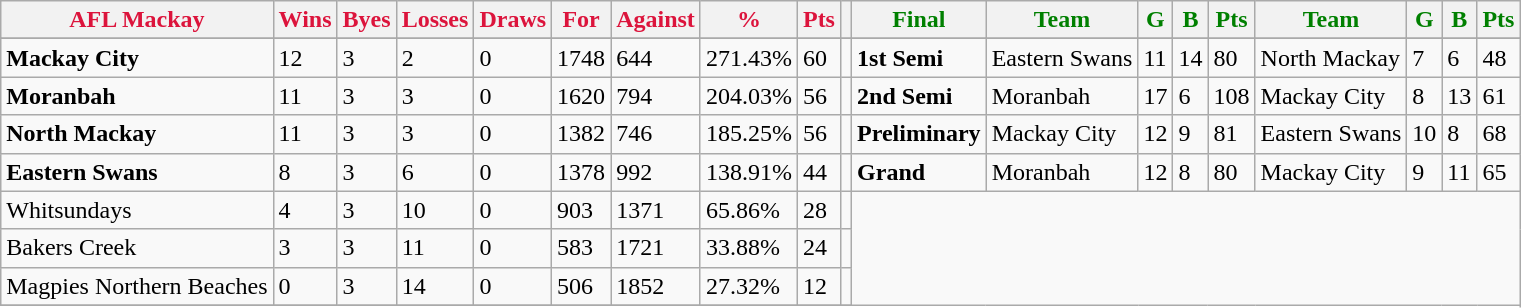<table class="wikitable">
<tr>
<th style="color:crimson">AFL Mackay</th>
<th style="color:crimson">Wins</th>
<th style="color:crimson">Byes</th>
<th style="color:crimson">Losses</th>
<th style="color:crimson">Draws</th>
<th style="color:crimson">For</th>
<th style="color:crimson">Against</th>
<th style="color:crimson">%</th>
<th style="color:crimson">Pts</th>
<th></th>
<th style="color:green">Final</th>
<th style="color:green">Team</th>
<th style="color:green">G</th>
<th style="color:green">B</th>
<th style="color:green">Pts</th>
<th style="color:green">Team</th>
<th style="color:green">G</th>
<th style="color:green">B</th>
<th style="color:green">Pts</th>
</tr>
<tr>
</tr>
<tr>
</tr>
<tr>
<td><strong>	Mackay City	</strong></td>
<td>12</td>
<td>3</td>
<td>2</td>
<td>0</td>
<td>1748</td>
<td>644</td>
<td>271.43%</td>
<td>60</td>
<td></td>
<td><strong>1st Semi</strong></td>
<td>Eastern Swans</td>
<td>11</td>
<td>14</td>
<td>80</td>
<td>North Mackay</td>
<td>7</td>
<td>6</td>
<td>48</td>
</tr>
<tr>
<td><strong>	Moranbah	</strong></td>
<td>11</td>
<td>3</td>
<td>3</td>
<td>0</td>
<td>1620</td>
<td>794</td>
<td>204.03%</td>
<td>56</td>
<td></td>
<td><strong>2nd Semi</strong></td>
<td>Moranbah</td>
<td>17</td>
<td>6</td>
<td>108</td>
<td>Mackay City</td>
<td>8</td>
<td>13</td>
<td>61</td>
</tr>
<tr>
<td><strong>	North Mackay	</strong></td>
<td>11</td>
<td>3</td>
<td>3</td>
<td>0</td>
<td>1382</td>
<td>746</td>
<td>185.25%</td>
<td>56</td>
<td></td>
<td><strong>Preliminary</strong></td>
<td>Mackay City</td>
<td>12</td>
<td>9</td>
<td>81</td>
<td>Eastern Swans</td>
<td>10</td>
<td>8</td>
<td>68</td>
</tr>
<tr>
<td><strong>	Eastern Swans	</strong></td>
<td>8</td>
<td>3</td>
<td>6</td>
<td>0</td>
<td>1378</td>
<td>992</td>
<td>138.91%</td>
<td>44</td>
<td></td>
<td><strong>Grand</strong></td>
<td>Moranbah</td>
<td>12</td>
<td>8</td>
<td>80</td>
<td>Mackay City</td>
<td>9</td>
<td>11</td>
<td>65</td>
</tr>
<tr>
<td>Whitsundays</td>
<td>4</td>
<td>3</td>
<td>10</td>
<td>0</td>
<td>903</td>
<td>1371</td>
<td>65.86%</td>
<td>28</td>
<td></td>
</tr>
<tr>
<td>Bakers Creek</td>
<td>3</td>
<td>3</td>
<td>11</td>
<td>0</td>
<td>583</td>
<td>1721</td>
<td>33.88%</td>
<td>24</td>
<td></td>
</tr>
<tr>
<td>Magpies Northern Beaches</td>
<td>0</td>
<td>3</td>
<td>14</td>
<td>0</td>
<td>506</td>
<td>1852</td>
<td>27.32%</td>
<td>12</td>
<td></td>
</tr>
<tr>
</tr>
</table>
